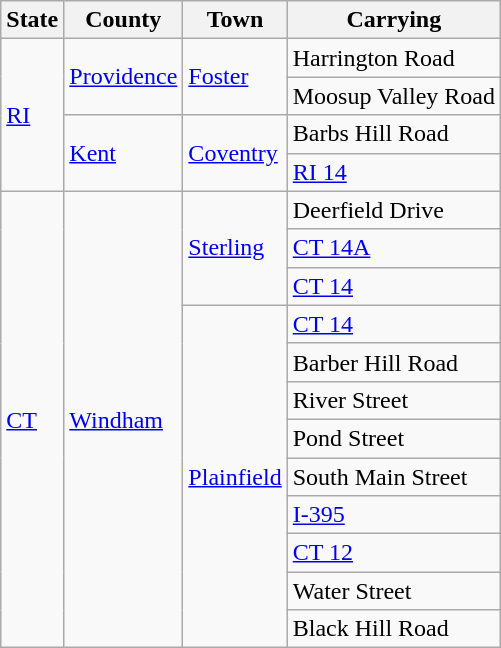<table class="wikitable">
<tr>
<th>State</th>
<th>County</th>
<th>Town</th>
<th>Carrying</th>
</tr>
<tr>
<td rowspan="4"><a href='#'>RI</a></td>
<td rowspan="2"><a href='#'>Providence</a></td>
<td rowspan="2"><a href='#'>Foster</a></td>
<td>Harrington Road</td>
</tr>
<tr>
<td>Moosup Valley Road</td>
</tr>
<tr>
<td rowspan="2"><a href='#'>Kent</a></td>
<td rowspan="2"><a href='#'>Coventry</a></td>
<td>Barbs Hill Road</td>
</tr>
<tr>
<td> <a href='#'>RI 14</a></td>
</tr>
<tr>
<td rowspan="12"><a href='#'>CT</a></td>
<td rowspan="12"><a href='#'>Windham</a></td>
<td rowspan="3"><a href='#'>Sterling</a></td>
<td>Deerfield Drive</td>
</tr>
<tr>
<td> <a href='#'>CT 14A</a></td>
</tr>
<tr>
<td> <a href='#'>CT 14</a></td>
</tr>
<tr>
<td rowspan="9"><a href='#'>Plainfield</a></td>
<td> <a href='#'>CT 14</a></td>
</tr>
<tr>
<td>Barber Hill Road</td>
</tr>
<tr>
<td>River Street</td>
</tr>
<tr>
<td>Pond Street</td>
</tr>
<tr>
<td>South Main Street</td>
</tr>
<tr>
<td> <a href='#'>I-395</a></td>
</tr>
<tr>
<td> <a href='#'>CT 12</a></td>
</tr>
<tr>
<td>Water Street</td>
</tr>
<tr>
<td>Black Hill Road</td>
</tr>
</table>
